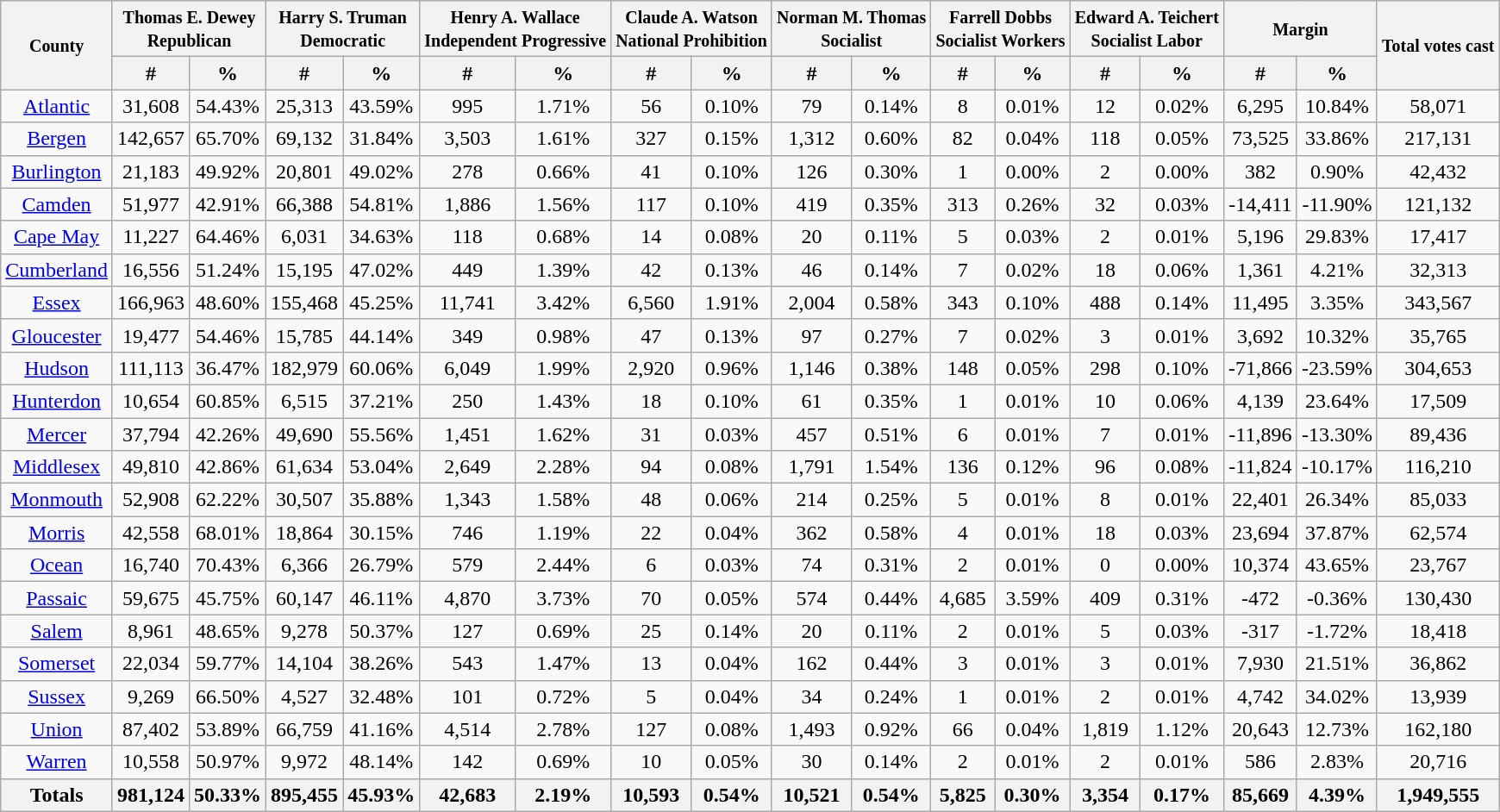<table class="wikitable sortable">
<tr>
<th style="text-align:center;" rowspan="2"><small>County</small></th>
<th style="text-align:center;" colspan="2"><small>Thomas E. Dewey</small><br><small>Republican</small></th>
<th style="text-align:center;" colspan="2"><small>Harry S. Truman</small><br><small>Democratic</small></th>
<th style="text-align:center;" colspan="2"><small>Henry A. Wallace</small><br><small>Independent Progressive</small></th>
<th style="text-align:center;" colspan="2"><small>Claude A. Watson</small><br><small>National Prohibition</small></th>
<th style="text-align:center;" colspan="2"><small>Norman M. Thomas</small><br><small>Socialist</small></th>
<th style="text-align:center;" colspan="2"><small>Farrell Dobbs</small><br><small>Socialist Workers</small></th>
<th style="text-align:center;" colspan="2"><small>Edward A. Teichert</small><br><small>Socialist Labor</small></th>
<th style="text-align:center;" colspan="2"><small>Margin</small></th>
<th style="text-align:center;" rowspan="2"><small>Total votes cast</small></th>
</tr>
<tr>
<th data-sort-type="number">#</th>
<th data-sort-type="number">%</th>
<th data-sort-type="number">#</th>
<th data-sort-type="number">%</th>
<th data-sort-type="number">#</th>
<th data-sort-type="number">%</th>
<th data-sort-type="number">#</th>
<th data-sort-type="number">%</th>
<th data-sort-type="number">#</th>
<th data-sort-type="number">%</th>
<th data-sort-type="number">#</th>
<th data-sort-type="number">%</th>
<th data-sort-type="number">#</th>
<th data-sort-type="number">%</th>
<th data-sort-type="number">#</th>
<th data-sort-type="number">%</th>
</tr>
<tr style="text-align:center;">
<td><a href='#'>Atlantic</a></td>
<td>31,608</td>
<td>54.43%</td>
<td>25,313</td>
<td>43.59%</td>
<td>995</td>
<td>1.71%</td>
<td>56</td>
<td>0.10%</td>
<td>79</td>
<td>0.14%</td>
<td>8</td>
<td>0.01%</td>
<td>12</td>
<td>0.02%</td>
<td>6,295</td>
<td>10.84%</td>
<td>58,071</td>
</tr>
<tr style="text-align:center;">
<td><a href='#'>Bergen</a></td>
<td>142,657</td>
<td>65.70%</td>
<td>69,132</td>
<td>31.84%</td>
<td>3,503</td>
<td>1.61%</td>
<td>327</td>
<td>0.15%</td>
<td>1,312</td>
<td>0.60%</td>
<td>82</td>
<td>0.04%</td>
<td>118</td>
<td>0.05%</td>
<td>73,525</td>
<td>33.86%</td>
<td>217,131</td>
</tr>
<tr style="text-align:center;">
<td><a href='#'>Burlington</a></td>
<td>21,183</td>
<td>49.92%</td>
<td>20,801</td>
<td>49.02%</td>
<td>278</td>
<td>0.66%</td>
<td>41</td>
<td>0.10%</td>
<td>126</td>
<td>0.30%</td>
<td>1</td>
<td>0.00%</td>
<td>2</td>
<td>0.00%</td>
<td>382</td>
<td>0.90%</td>
<td>42,432</td>
</tr>
<tr style="text-align:center;">
<td><a href='#'>Camden</a></td>
<td>51,977</td>
<td>42.91%</td>
<td>66,388</td>
<td>54.81%</td>
<td>1,886</td>
<td>1.56%</td>
<td>117</td>
<td>0.10%</td>
<td>419</td>
<td>0.35%</td>
<td>313</td>
<td>0.26%</td>
<td>32</td>
<td>0.03%</td>
<td>-14,411</td>
<td>-11.90%</td>
<td>121,132</td>
</tr>
<tr style="text-align:center;">
<td><a href='#'>Cape May</a></td>
<td>11,227</td>
<td>64.46%</td>
<td>6,031</td>
<td>34.63%</td>
<td>118</td>
<td>0.68%</td>
<td>14</td>
<td>0.08%</td>
<td>20</td>
<td>0.11%</td>
<td>5</td>
<td>0.03%</td>
<td>2</td>
<td>0.01%</td>
<td>5,196</td>
<td>29.83%</td>
<td>17,417</td>
</tr>
<tr style="text-align:center;">
<td><a href='#'>Cumberland</a></td>
<td>16,556</td>
<td>51.24%</td>
<td>15,195</td>
<td>47.02%</td>
<td>449</td>
<td>1.39%</td>
<td>42</td>
<td>0.13%</td>
<td>46</td>
<td>0.14%</td>
<td>7</td>
<td>0.02%</td>
<td>18</td>
<td>0.06%</td>
<td>1,361</td>
<td>4.21%</td>
<td>32,313</td>
</tr>
<tr style="text-align:center;">
<td><a href='#'>Essex</a></td>
<td>166,963</td>
<td>48.60%</td>
<td>155,468</td>
<td>45.25%</td>
<td>11,741</td>
<td>3.42%</td>
<td>6,560</td>
<td>1.91%</td>
<td>2,004</td>
<td>0.58%</td>
<td>343</td>
<td>0.10%</td>
<td>488</td>
<td>0.14%</td>
<td>11,495</td>
<td>3.35%</td>
<td>343,567</td>
</tr>
<tr style="text-align:center;">
<td><a href='#'>Gloucester</a></td>
<td>19,477</td>
<td>54.46%</td>
<td>15,785</td>
<td>44.14%</td>
<td>349</td>
<td>0.98%</td>
<td>47</td>
<td>0.13%</td>
<td>97</td>
<td>0.27%</td>
<td>7</td>
<td>0.02%</td>
<td>3</td>
<td>0.01%</td>
<td>3,692</td>
<td>10.32%</td>
<td>35,765</td>
</tr>
<tr style="text-align:center;">
<td><a href='#'>Hudson</a></td>
<td>111,113</td>
<td>36.47%</td>
<td>182,979</td>
<td>60.06%</td>
<td>6,049</td>
<td>1.99%</td>
<td>2,920</td>
<td>0.96%</td>
<td>1,146</td>
<td>0.38%</td>
<td>148</td>
<td>0.05%</td>
<td>298</td>
<td>0.10%</td>
<td>-71,866</td>
<td>-23.59%</td>
<td>304,653</td>
</tr>
<tr style="text-align:center;">
<td><a href='#'>Hunterdon</a></td>
<td>10,654</td>
<td>60.85%</td>
<td>6,515</td>
<td>37.21%</td>
<td>250</td>
<td>1.43%</td>
<td>18</td>
<td>0.10%</td>
<td>61</td>
<td>0.35%</td>
<td>1</td>
<td>0.01%</td>
<td>10</td>
<td>0.06%</td>
<td>4,139</td>
<td>23.64%</td>
<td>17,509</td>
</tr>
<tr style="text-align:center;">
<td><a href='#'>Mercer</a></td>
<td>37,794</td>
<td>42.26%</td>
<td>49,690</td>
<td>55.56%</td>
<td>1,451</td>
<td>1.62%</td>
<td>31</td>
<td>0.03%</td>
<td>457</td>
<td>0.51%</td>
<td>6</td>
<td>0.01%</td>
<td>7</td>
<td>0.01%</td>
<td>-11,896</td>
<td>-13.30%</td>
<td>89,436</td>
</tr>
<tr style="text-align:center;">
<td><a href='#'>Middlesex</a></td>
<td>49,810</td>
<td>42.86%</td>
<td>61,634</td>
<td>53.04%</td>
<td>2,649</td>
<td>2.28%</td>
<td>94</td>
<td>0.08%</td>
<td>1,791</td>
<td>1.54%</td>
<td>136</td>
<td>0.12%</td>
<td>96</td>
<td>0.08%</td>
<td>-11,824</td>
<td>-10.17%</td>
<td>116,210</td>
</tr>
<tr style="text-align:center;">
<td><a href='#'>Monmouth</a></td>
<td>52,908</td>
<td>62.22%</td>
<td>30,507</td>
<td>35.88%</td>
<td>1,343</td>
<td>1.58%</td>
<td>48</td>
<td>0.06%</td>
<td>214</td>
<td>0.25%</td>
<td>5</td>
<td>0.01%</td>
<td>8</td>
<td>0.01%</td>
<td>22,401</td>
<td>26.34%</td>
<td>85,033</td>
</tr>
<tr style="text-align:center;">
<td><a href='#'>Morris</a></td>
<td>42,558</td>
<td>68.01%</td>
<td>18,864</td>
<td>30.15%</td>
<td>746</td>
<td>1.19%</td>
<td>22</td>
<td>0.04%</td>
<td>362</td>
<td>0.58%</td>
<td>4</td>
<td>0.01%</td>
<td>18</td>
<td>0.03%</td>
<td>23,694</td>
<td>37.87%</td>
<td>62,574</td>
</tr>
<tr style="text-align:center;">
<td><a href='#'>Ocean</a></td>
<td>16,740</td>
<td>70.43%</td>
<td>6,366</td>
<td>26.79%</td>
<td>579</td>
<td>2.44%</td>
<td>6</td>
<td>0.03%</td>
<td>74</td>
<td>0.31%</td>
<td>2</td>
<td>0.01%</td>
<td>0</td>
<td>0.00%</td>
<td>10,374</td>
<td>43.65%</td>
<td>23,767</td>
</tr>
<tr style="text-align:center;">
<td><a href='#'>Passaic</a></td>
<td>59,675</td>
<td>45.75%</td>
<td>60,147</td>
<td>46.11%</td>
<td>4,870</td>
<td>3.73%</td>
<td>70</td>
<td>0.05%</td>
<td>574</td>
<td>0.44%</td>
<td>4,685</td>
<td>3.59%</td>
<td>409</td>
<td>0.31%</td>
<td>-472</td>
<td>-0.36%</td>
<td>130,430</td>
</tr>
<tr style="text-align:center;">
<td><a href='#'>Salem</a></td>
<td>8,961</td>
<td>48.65%</td>
<td>9,278</td>
<td>50.37%</td>
<td>127</td>
<td>0.69%</td>
<td>25</td>
<td>0.14%</td>
<td>20</td>
<td>0.11%</td>
<td>2</td>
<td>0.01%</td>
<td>5</td>
<td>0.03%</td>
<td>-317</td>
<td>-1.72%</td>
<td>18,418</td>
</tr>
<tr style="text-align:center;">
<td><a href='#'>Somerset</a></td>
<td>22,034</td>
<td>59.77%</td>
<td>14,104</td>
<td>38.26%</td>
<td>543</td>
<td>1.47%</td>
<td>13</td>
<td>0.04%</td>
<td>162</td>
<td>0.44%</td>
<td>3</td>
<td>0.01%</td>
<td>3</td>
<td>0.01%</td>
<td>7,930</td>
<td>21.51%</td>
<td>36,862</td>
</tr>
<tr style="text-align:center;">
<td><a href='#'>Sussex</a></td>
<td>9,269</td>
<td>66.50%</td>
<td>4,527</td>
<td>32.48%</td>
<td>101</td>
<td>0.72%</td>
<td>5</td>
<td>0.04%</td>
<td>34</td>
<td>0.24%</td>
<td>1</td>
<td>0.01%</td>
<td>2</td>
<td>0.01%</td>
<td>4,742</td>
<td>34.02%</td>
<td>13,939</td>
</tr>
<tr style="text-align:center;">
<td><a href='#'>Union</a></td>
<td>87,402</td>
<td>53.89%</td>
<td>66,759</td>
<td>41.16%</td>
<td>4,514</td>
<td>2.78%</td>
<td>127</td>
<td>0.08%</td>
<td>1,493</td>
<td>0.92%</td>
<td>66</td>
<td>0.04%</td>
<td>1,819</td>
<td>1.12%</td>
<td>20,643</td>
<td>12.73%</td>
<td>162,180</td>
</tr>
<tr style="text-align:center;">
<td><a href='#'>Warren</a></td>
<td>10,558</td>
<td>50.97%</td>
<td>9,972</td>
<td>48.14%</td>
<td>142</td>
<td>0.69%</td>
<td>10</td>
<td>0.05%</td>
<td>30</td>
<td>0.14%</td>
<td>2</td>
<td>0.01%</td>
<td>2</td>
<td>0.01%</td>
<td>586</td>
<td>2.83%</td>
<td>20,716</td>
</tr>
<tr style="text-align:center;">
<th>Totals</th>
<th>981,124</th>
<th>50.33%</th>
<th>895,455</th>
<th>45.93%</th>
<th>42,683</th>
<th>2.19%</th>
<th>10,593</th>
<th>0.54%</th>
<th>10,521</th>
<th>0.54%</th>
<th>5,825</th>
<th>0.30%</th>
<th>3,354</th>
<th>0.17%</th>
<th>85,669</th>
<th>4.39%</th>
<th>1,949,555</th>
</tr>
</table>
